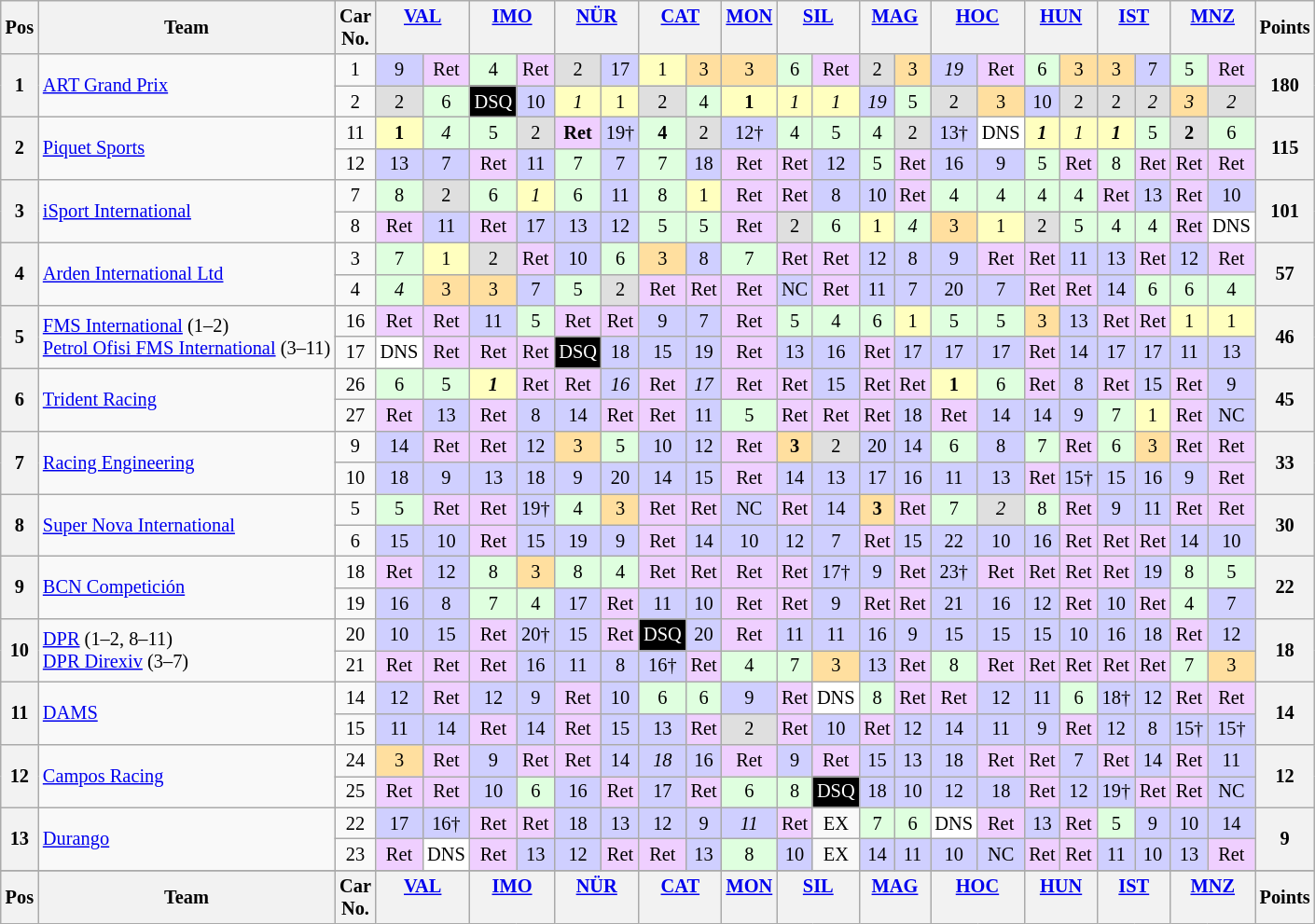<table class="wikitable" style="font-size: 85%; text-align: center">
<tr valign="top">
<th valign="middle">Pos</th>
<th valign="middle">Team</th>
<th valign="middle">Car<br>No.</th>
<th colspan=2><a href='#'>VAL</a><br> </th>
<th colspan=2><a href='#'>IMO</a><br> </th>
<th colspan=2><a href='#'>NÜR</a><br> </th>
<th colspan=2><a href='#'>CAT</a><br> </th>
<th><a href='#'>MON</a><br> </th>
<th colspan=2><a href='#'>SIL</a><br> </th>
<th colspan=2><a href='#'>MAG</a><br> </th>
<th colspan=2><a href='#'>HOC</a><br> </th>
<th colspan=2><a href='#'>HUN</a><br> </th>
<th colspan=2><a href='#'>IST</a><br> </th>
<th colspan=2><a href='#'>MNZ</a><br> </th>
<th valign="middle">Points</th>
</tr>
<tr>
<th rowspan=2>1</th>
<td rowspan=2 align="left"> <a href='#'>ART Grand Prix</a></td>
<td>1</td>
<td style="background:#CFCFFF;">9</td>
<td style="background:#EFCFFF;">Ret</td>
<td style="background:#DFFFDF;">4</td>
<td style="background:#EFCFFF;">Ret</td>
<td style="background:#DFDFDF;">2</td>
<td style="background:#CFCFFF;">17</td>
<td style="background:#ffffbf;">1</td>
<td style="background:#FFDF9F;">3</td>
<td style="background:#FFDF9F;">3</td>
<td style="background:#DFFFDF;">6</td>
<td style="background:#EFCFFF;">Ret</td>
<td style="background:#DFDFDF;">2</td>
<td style="background:#FFDF9F;">3</td>
<td style="background:#CFCFFF;"><em>19</em></td>
<td style="background:#EFCFFF;">Ret</td>
<td style="background:#DFFFDF;">6</td>
<td style="background:#FFDF9F;">3</td>
<td style="background:#FFDF9F;">3</td>
<td style="background:#CFCFFF;">7</td>
<td style="background:#DFFFDF;">5</td>
<td style="background:#EFCFFF;">Ret</td>
<th rowspan=2>180</th>
</tr>
<tr>
<td>2</td>
<td style="background:#DFDFDF;">2</td>
<td style="background:#DFFFDF;">6</td>
<td style="background:#000000; color:white">DSQ</td>
<td style="background:#CFCFFF;">10</td>
<td style="background:#ffffbf;"><em>1</em></td>
<td style="background:#ffffbf;">1</td>
<td style="background:#DFDFDF;">2</td>
<td style="background:#DFFFDF;">4</td>
<td style="background:#ffffbf;"><strong>1</strong></td>
<td style="background:#ffffbf;"><em>1</em></td>
<td style="background:#ffffbf;"><em>1</em></td>
<td style="background:#CFCFFF;"><em>19</em></td>
<td style="background:#DFFFDF;">5</td>
<td style="background:#DFDFDF;">2</td>
<td style="background:#FFDF9F;">3</td>
<td style="background:#CFCFFF;">10</td>
<td style="background:#DFDFDF;">2</td>
<td style="background:#DFDFDF;">2</td>
<td style="background:#DFDFDF;"><em>2</em></td>
<td style="background:#FFDF9F;"><em>3</em></td>
<td style="background:#DFDFDF;"><em>2</em></td>
</tr>
<tr>
<th rowspan=2>2</th>
<td rowspan=2 align="left"> <a href='#'>Piquet Sports</a></td>
<td>11</td>
<td style="background:#ffffbf;"><strong>1</strong></td>
<td style="background:#DFFFDF;"><em>4</em></td>
<td style="background:#DFFFDF;">5</td>
<td style="background:#DFDFDF;">2</td>
<td style="background:#EFCFFF;"><strong>Ret</strong></td>
<td style="background:#CFCFFF;">19†</td>
<td style="background:#DFFFDF;"><strong>4</strong></td>
<td style="background:#DFDFDF;">2</td>
<td style="background:#CFCFFF;">12†</td>
<td style="background:#DFFFDF;">4</td>
<td style="background:#DFFFDF;">5</td>
<td style="background:#DFFFDF;">4</td>
<td style="background:#DFDFDF;">2</td>
<td style="background:#CFCFFF;">13†</td>
<td style="background:#FFFFFF;">DNS</td>
<td style="background:#ffffbf;"><strong><em>1</em></strong></td>
<td style="background:#ffffbf;"><em>1</em></td>
<td style="background:#ffffbf;"><strong><em>1</em></strong></td>
<td style="background:#DFFFDF;">5</td>
<td style="background:#DFDFDF;"><strong>2</strong></td>
<td style="background:#DFFFDF;">6</td>
<th rowspan=2>115</th>
</tr>
<tr>
<td>12</td>
<td style="background:#CFCFFF;">13</td>
<td style="background:#CFCFFF;">7</td>
<td style="background:#EFCFFF;">Ret</td>
<td style="background:#CFCFFF;">11</td>
<td style="background:#DFFFDF;">7</td>
<td style="background:#CFCFFF;">7</td>
<td style="background:#DFFFDF;">7</td>
<td style="background:#CFCFFF;">18</td>
<td style="background:#EFCFFF;">Ret</td>
<td style="background:#EFCFFF;">Ret</td>
<td style="background:#CFCFFF;">12</td>
<td style="background:#DFFFDF;">5</td>
<td style="background:#EFCFFF;">Ret</td>
<td style="background:#CFCFFF;">16</td>
<td style="background:#CFCFFF;">9</td>
<td style="background:#DFFFDF;">5</td>
<td style="background:#EFCFFF;">Ret</td>
<td style="background:#DFFFDF;">8</td>
<td style="background:#EFCFFF;">Ret</td>
<td style="background:#EFCFFF;">Ret</td>
<td style="background:#EFCFFF;">Ret</td>
</tr>
<tr>
<th rowspan=2>3</th>
<td rowspan=2 align="left"> <a href='#'>iSport International</a></td>
<td>7</td>
<td style="background:#DFFFDF;">8</td>
<td style="background:#DFDFDF;">2</td>
<td style="background:#DFFFDF;">6</td>
<td style="background:#ffffbf;"><em>1</em></td>
<td style="background:#DFFFDF;">6</td>
<td style="background:#CFCFFF;">11</td>
<td style="background:#DFFFDF;">8</td>
<td style="background:#ffffbf;">1</td>
<td style="background:#EFCFFF;">Ret</td>
<td style="background:#EFCFFF;">Ret</td>
<td style="background:#CFCFFF;">8</td>
<td style="background:#CFCFFF;">10</td>
<td style="background:#EFCFFF;">Ret</td>
<td style="background:#DFFFDF;">4</td>
<td style="background:#DFFFDF;">4</td>
<td style="background:#DFFFDF;">4</td>
<td style="background:#DFFFDF;">4</td>
<td style="background:#EFCFFF;">Ret</td>
<td style="background:#CFCFFF;">13</td>
<td style="background:#EFCFFF;">Ret</td>
<td style="background:#CFCFFF;">10</td>
<th rowspan=2>101</th>
</tr>
<tr>
<td>8</td>
<td style="background:#EFCFFF;">Ret</td>
<td style="background:#CFCFFF;">11</td>
<td style="background:#EFCFFF;">Ret</td>
<td style="background:#CFCFFF;">17</td>
<td style="background:#CFCFFF;">13</td>
<td style="background:#CFCFFF;">12</td>
<td style="background:#DFFFDF;">5</td>
<td style="background:#DFFFDF;">5</td>
<td style="background:#EFCFFF;">Ret</td>
<td style="background:#DFDFDF;">2</td>
<td style="background:#DFFFDF;">6</td>
<td style="background:#ffffbf;">1</td>
<td style="background:#DFFFDF;"><em>4</em></td>
<td style="background:#FFDF9F;">3</td>
<td style="background:#ffffbf;">1</td>
<td style="background:#DFDFDF;">2</td>
<td style="background:#DFFFDF;">5</td>
<td style="background:#DFFFDF;">4</td>
<td style="background:#DFFFDF;">4</td>
<td style="background:#EFCFFF;">Ret</td>
<td style="background:#FFFFFF;">DNS</td>
</tr>
<tr>
<th rowspan=2>4</th>
<td rowspan=2 align="left"> <a href='#'>Arden International Ltd</a></td>
<td>3</td>
<td style="background:#DFFFDF;">7</td>
<td style="background:#ffffbf;">1</td>
<td style="background:#DFDFDF;">2</td>
<td style="background:#EFCFFF;">Ret</td>
<td style="background:#CFCFFF;">10</td>
<td style="background:#DFFFDF;">6</td>
<td style="background:#FFDF9F;">3</td>
<td style="background:#CFCFFF;">8</td>
<td style="background:#DFFFDF;">7</td>
<td style="background:#EFCFFF;">Ret</td>
<td style="background:#EFCFFF;">Ret</td>
<td style="background:#CFCFFF;">12</td>
<td style="background:#CFCFFF;">8</td>
<td style="background:#CFCFFF;">9</td>
<td style="background:#EFCFFF;">Ret</td>
<td style="background:#EFCFFF;">Ret</td>
<td style="background:#CFCFFF;">11</td>
<td style="background:#CFCFFF;">13</td>
<td style="background:#EFCFFF;">Ret</td>
<td style="background:#CFCFFF;">12</td>
<td style="background:#EFCFFF;">Ret</td>
<th rowspan=2>57</th>
</tr>
<tr>
<td>4</td>
<td style="background:#DFFFDF;"><em>4</em></td>
<td style="background:#FFDF9F;">3</td>
<td style="background:#FFDF9F;">3</td>
<td style="background:#CFCFFF;">7</td>
<td style="background:#DFFFDF;">5</td>
<td style="background:#DFDFDF;">2</td>
<td style="background:#EFCFFF;">Ret</td>
<td style="background:#EFCFFF;">Ret</td>
<td style="background:#EFCFFF;">Ret</td>
<td style="background:#CFCFFF;">NC</td>
<td style="background:#EFCFFF;">Ret</td>
<td style="background:#CFCFFF;">11</td>
<td style="background:#CFCFFF;">7</td>
<td style="background:#CFCFFF;">20</td>
<td style="background:#CFCFFF;">7</td>
<td style="background:#EFCFFF;">Ret</td>
<td style="background:#EFCFFF;">Ret</td>
<td style="background:#CFCFFF;">14</td>
<td style="background:#DFFFDF;">6</td>
<td style="background:#DFFFDF;">6</td>
<td style="background:#DFFFDF;">4</td>
</tr>
<tr>
<th rowspan=2>5</th>
<td rowspan=2 align="left" nowrap> <a href='#'>FMS International</a> (1–2)<br> <a href='#'>Petrol Ofisi FMS International</a> (3–11)</td>
<td>16</td>
<td style="background:#EFCFFF;">Ret</td>
<td style="background:#EFCFFF;">Ret</td>
<td style="background:#CFCFFF;">11</td>
<td style="background:#DFFFDF;">5</td>
<td style="background:#EFCFFF;">Ret</td>
<td style="background:#EFCFFF;">Ret</td>
<td style="background:#CFCFFF;">9</td>
<td style="background:#CFCFFF;">7</td>
<td style="background:#EFCFFF;">Ret</td>
<td style="background:#DFFFDF;">5</td>
<td style="background:#DFFFDF;">4</td>
<td style="background:#DFFFDF;">6</td>
<td style="background:#ffffbf;">1</td>
<td style="background:#DFFFDF;">5</td>
<td style="background:#DFFFDF;">5</td>
<td style="background:#FFDF9F;">3</td>
<td style="background:#CFCFFF;">13</td>
<td style="background:#EFCFFF;">Ret</td>
<td style="background:#EFCFFF;">Ret</td>
<td style="background:#ffffbf;">1</td>
<td style="background:#ffffbf;">1</td>
<th rowspan=2>46</th>
</tr>
<tr>
<td>17</td>
<td style="background:#FFFFFF;">DNS</td>
<td style="background:#EFCFFF;">Ret</td>
<td style="background:#EFCFFF;">Ret</td>
<td style="background:#EFCFFF;">Ret</td>
<td style="background:#000000; color:white">DSQ</td>
<td style="background:#CFCFFF;">18</td>
<td style="background:#CFCFFF;">15</td>
<td style="background:#CFCFFF;">19</td>
<td style="background:#EFCFFF;">Ret</td>
<td style="background:#CFCFFF;">13</td>
<td style="background:#CFCFFF;">16</td>
<td style="background:#EFCFFF;">Ret</td>
<td style="background:#CFCFFF;">17</td>
<td style="background:#CFCFFF;">17</td>
<td style="background:#CFCFFF;">17</td>
<td style="background:#EFCFFF;">Ret</td>
<td style="background:#CFCFFF;">14</td>
<td style="background:#CFCFFF;">17</td>
<td style="background:#CFCFFF;">17</td>
<td style="background:#CFCFFF;">11</td>
<td style="background:#CFCFFF;">13</td>
</tr>
<tr>
<th rowspan=2>6</th>
<td rowspan=2 align="left"> <a href='#'>Trident Racing</a></td>
<td>26</td>
<td style="background:#DFFFDF;">6</td>
<td style="background:#DFFFDF;">5</td>
<td style="background:#ffffbf;"><strong><em>1</em></strong></td>
<td style="background:#EFCFFF;">Ret</td>
<td style="background:#EFCFFF;">Ret</td>
<td style="background:#CFCFFF;"><em>16</em></td>
<td style="background:#EFCFFF;">Ret</td>
<td style="background:#CFCFFF;"><em>17</em></td>
<td style="background:#EFCFFF;">Ret</td>
<td style="background:#EFCFFF;">Ret</td>
<td style="background:#CFCFFF;">15</td>
<td style="background:#EFCFFF;">Ret</td>
<td style="background:#EFCFFF;">Ret</td>
<td style="background:#ffffbf;"><strong>1</strong></td>
<td style="background:#DFFFDF;">6</td>
<td style="background:#EFCFFF;">Ret</td>
<td style="background:#CFCFFF;">8</td>
<td style="background:#EFCFFF;">Ret</td>
<td style="background:#CFCFFF;">15</td>
<td style="background:#EFCFFF;">Ret</td>
<td style="background:#CFCFFF;">9</td>
<th rowspan=2>45</th>
</tr>
<tr>
<td>27</td>
<td style="background:#EFCFFF;">Ret</td>
<td style="background:#CFCFFF;">13</td>
<td style="background:#EFCFFF;">Ret</td>
<td style="background:#CFCFFF;">8</td>
<td style="background:#CFCFFF;">14</td>
<td style="background:#EFCFFF;">Ret</td>
<td style="background:#EFCFFF;">Ret</td>
<td style="background:#CFCFFF;">11</td>
<td style="background:#DFFFDF;">5</td>
<td style="background:#EFCFFF;">Ret</td>
<td style="background:#EFCFFF;">Ret</td>
<td style="background:#EFCFFF;">Ret</td>
<td style="background:#CFCFFF;">18</td>
<td style="background:#EFCFFF;">Ret</td>
<td style="background:#CFCFFF;">14</td>
<td style="background:#CFCFFF;">14</td>
<td style="background:#CFCFFF;">9</td>
<td style="background:#DFFFDF;">7</td>
<td style="background:#ffffbf;">1</td>
<td style="background:#EFCFFF;">Ret</td>
<td style="background:#CFCFFF;">NC</td>
</tr>
<tr>
<th rowspan=2>7</th>
<td rowspan=2 align="left"> <a href='#'>Racing Engineering</a></td>
<td>9</td>
<td style="background:#CFCFFF;">14</td>
<td style="background:#EFCFFF;">Ret</td>
<td style="background:#EFCFFF;">Ret</td>
<td style="background:#CFCFFF;">12</td>
<td style="background:#FFDF9F;">3</td>
<td style="background:#DFFFDF;">5</td>
<td style="background:#CFCFFF;">10</td>
<td style="background:#CFCFFF;">12</td>
<td style="background:#EFCFFF;">Ret</td>
<td style="background:#FFDF9F;"><strong>3</strong></td>
<td style="background:#DFDFDF;">2</td>
<td style="background:#CFCFFF;">20</td>
<td style="background:#CFCFFF;">14</td>
<td style="background:#DFFFDF;">6</td>
<td style="background:#CFCFFF;">8</td>
<td style="background:#DFFFDF;">7</td>
<td style="background:#EFCFFF;">Ret</td>
<td style="background:#DFFFDF;">6</td>
<td style="background:#FFDF9F;">3</td>
<td style="background:#EFCFFF;">Ret</td>
<td style="background:#EFCFFF;">Ret</td>
<th rowspan=2>33</th>
</tr>
<tr>
<td>10</td>
<td style="background:#CFCFFF;">18</td>
<td style="background:#CFCFFF;">9</td>
<td style="background:#CFCFFF;">13</td>
<td style="background:#CFCFFF;">18</td>
<td style="background:#CFCFFF;">9</td>
<td style="background:#CFCFFF;">20</td>
<td style="background:#CFCFFF;">14</td>
<td style="background:#CFCFFF;">15</td>
<td style="background:#EFCFFF;">Ret</td>
<td style="background:#CFCFFF;">14</td>
<td style="background:#CFCFFF;">13</td>
<td style="background:#CFCFFF;">17</td>
<td style="background:#CFCFFF;">16</td>
<td style="background:#CFCFFF;">11</td>
<td style="background:#CFCFFF;">13</td>
<td style="background:#EFCFFF;">Ret</td>
<td style="background:#CFCFFF;">15†</td>
<td style="background:#CFCFFF;">15</td>
<td style="background:#CFCFFF;">16</td>
<td style="background:#CFCFFF;">9</td>
<td style="background:#EFCFFF;">Ret</td>
</tr>
<tr>
<th rowspan=2>8</th>
<td rowspan=2 align="left"> <a href='#'>Super Nova International</a></td>
<td>5</td>
<td style="background:#DFFFDF;">5</td>
<td style="background:#EFCFFF;">Ret</td>
<td style="background:#EFCFFF;">Ret</td>
<td style="background:#CFCFFF;">19†</td>
<td style="background:#DFFFDF;">4</td>
<td style="background:#FFDF9F;">3</td>
<td style="background:#EFCFFF;">Ret</td>
<td style="background:#EFCFFF;">Ret</td>
<td style="background:#CFCFFF;">NC</td>
<td style="background:#EFCFFF;">Ret</td>
<td style="background:#CFCFFF;">14</td>
<td style="background:#FFDF9F;"><strong>3</strong></td>
<td style="background:#EFCFFF;">Ret</td>
<td style="background:#DFFFDF;">7</td>
<td style="background:#DFDFDF;"><em>2</em></td>
<td style="background:#DFFFDF;">8</td>
<td style="background:#EFCFFF;">Ret</td>
<td style="background:#CFCFFF;">9</td>
<td style="background:#CFCFFF;">11</td>
<td style="background:#EFCFFF;">Ret</td>
<td style="background:#EFCFFF;">Ret</td>
<th rowspan=2>30</th>
</tr>
<tr>
<td>6</td>
<td style="background:#CFCFFF;">15</td>
<td style="background:#CFCFFF;">10</td>
<td style="background:#EFCFFF;">Ret</td>
<td style="background:#CFCFFF;">15</td>
<td style="background:#CFCFFF;">19</td>
<td style="background:#CFCFFF;">9</td>
<td style="background:#EFCFFF;">Ret</td>
<td style="background:#CFCFFF;">14</td>
<td style="background:#CFCFFF;">10</td>
<td style="background:#CFCFFF;">12</td>
<td style="background:#CFCFFF;">7</td>
<td style="background:#EFCFFF;">Ret</td>
<td style="background:#CFCFFF;">15</td>
<td style="background:#CFCFFF;">22</td>
<td style="background:#CFCFFF;">10</td>
<td style="background:#CFCFFF;">16</td>
<td style="background:#EFCFFF;">Ret</td>
<td style="background:#EFCFFF;">Ret</td>
<td style="background:#EFCFFF;">Ret</td>
<td style="background:#CFCFFF;">14</td>
<td style="background:#CFCFFF;">10</td>
</tr>
<tr>
<th rowspan=2>9</th>
<td rowspan=2 align="left"> <a href='#'>BCN Competición</a></td>
<td>18</td>
<td style="background:#EFCFFF;">Ret</td>
<td style="background:#CFCFFF;">12</td>
<td style="background:#DFFFDF;">8</td>
<td style="background:#FFDF9F;">3</td>
<td style="background:#DFFFDF;">8</td>
<td style="background:#DFFFDF;">4</td>
<td style="background:#EFCFFF;">Ret</td>
<td style="background:#EFCFFF;">Ret</td>
<td style="background:#EFCFFF;">Ret</td>
<td style="background:#EFCFFF;">Ret</td>
<td style="background:#CFCFFF;">17†</td>
<td style="background:#CFCFFF;">9</td>
<td style="background:#EFCFFF;">Ret</td>
<td style="background:#CFCFFF;">23†</td>
<td style="background:#EFCFFF;">Ret</td>
<td style="background:#EFCFFF;">Ret</td>
<td style="background:#EFCFFF;">Ret</td>
<td style="background:#EFCFFF;">Ret</td>
<td style="background:#CFCFFF;">19</td>
<td style="background:#DFFFDF;">8</td>
<td style="background:#DFFFDF;">5</td>
<th rowspan=2>22</th>
</tr>
<tr>
<td>19</td>
<td style="background:#CFCFFF;">16</td>
<td style="background:#CFCFFF;">8</td>
<td style="background:#DFFFDF;">7</td>
<td style="background:#DFFFDF;">4</td>
<td style="background:#CFCFFF;">17</td>
<td style="background:#EFCFFF;">Ret</td>
<td style="background:#CFCFFF;">11</td>
<td style="background:#CFCFFF;">10</td>
<td style="background:#EFCFFF;">Ret</td>
<td style="background:#EFCFFF;">Ret</td>
<td style="background:#CFCFFF;">9</td>
<td style="background:#EFCFFF;">Ret</td>
<td style="background:#EFCFFF;">Ret</td>
<td style="background:#CFCFFF;">21</td>
<td style="background:#CFCFFF;">16</td>
<td style="background:#CFCFFF;">12</td>
<td style="background:#EFCFFF;">Ret</td>
<td style="background:#CFCFFF;">10</td>
<td style="background:#EFCFFF;">Ret</td>
<td style="background:#DFFFDF;">4</td>
<td style="background:#CFCFFF;">7</td>
</tr>
<tr>
<th rowspan=2>10</th>
<td rowspan=2 align="left"> <a href='#'>DPR</a> (1–2, 8–11)<br> <a href='#'>DPR Direxiv</a> (3–7)</td>
<td>20</td>
<td style="background:#CFCFFF;">10</td>
<td style="background:#CFCFFF;">15</td>
<td style="background:#EFCFFF;">Ret</td>
<td style="background:#CFCFFF;">20†</td>
<td style="background:#CFCFFF;">15</td>
<td style="background:#EFCFFF;">Ret</td>
<td style="background:#000000; color:white">DSQ</td>
<td style="background:#CFCFFF;">20</td>
<td style="background:#EFCFFF;">Ret</td>
<td style="background:#CFCFFF;">11</td>
<td style="background:#CFCFFF;">11</td>
<td style="background:#CFCFFF;">16</td>
<td style="background:#CFCFFF;">9</td>
<td style="background:#CFCFFF;">15</td>
<td style="background:#CFCFFF;">15</td>
<td style="background:#CFCFFF;">15</td>
<td style="background:#CFCFFF;">10</td>
<td style="background:#CFCFFF;">16</td>
<td style="background:#CFCFFF;">18</td>
<td style="background:#EFCFFF;">Ret</td>
<td style="background:#CFCFFF;">12</td>
<th rowspan=2>18</th>
</tr>
<tr>
<td>21</td>
<td style="background:#EFCFFF;">Ret</td>
<td style="background:#EFCFFF;">Ret</td>
<td style="background:#EFCFFF;">Ret</td>
<td style="background:#CFCFFF;">16</td>
<td style="background:#CFCFFF;">11</td>
<td style="background:#CFCFFF;">8</td>
<td style="background:#CFCFFF;">16†</td>
<td style="background:#EFCFFF;">Ret</td>
<td style="background:#DFFFDF;">4</td>
<td style="background:#DFFFDF;">7</td>
<td style="background:#FFDF9F;">3</td>
<td style="background:#CFCFFF;">13</td>
<td style="background:#EFCFFF;">Ret</td>
<td style="background:#DFFFDF;">8</td>
<td style="background:#EFCFFF;">Ret</td>
<td style="background:#EFCFFF;">Ret</td>
<td style="background:#EFCFFF;">Ret</td>
<td style="background:#EFCFFF;">Ret</td>
<td style="background:#EFCFFF;">Ret</td>
<td style="background:#DFFFDF;">7</td>
<td style="background:#FFDF9F;">3</td>
</tr>
<tr>
<th rowspan=2>11</th>
<td rowspan=2 align="left"> <a href='#'>DAMS</a></td>
<td>14</td>
<td style="background:#CFCFFF;">12</td>
<td style="background:#EFCFFF;">Ret</td>
<td style="background:#CFCFFF;">12</td>
<td style="background:#CFCFFF;">9</td>
<td style="background:#EFCFFF;">Ret</td>
<td style="background:#CFCFFF;">10</td>
<td style="background:#DFFFDF;">6</td>
<td style="background:#DFFFDF;">6</td>
<td style="background:#CFCFFF;">9</td>
<td style="background:#EFCFFF;">Ret</td>
<td style="background:#FFFFFF;">DNS</td>
<td style="background:#DFFFDF;">8</td>
<td style="background:#EFCFFF;">Ret</td>
<td style="background:#EFCFFF;">Ret</td>
<td style="background:#CFCFFF;">12</td>
<td style="background:#CFCFFF;">11</td>
<td style="background:#DFFFDF;">6</td>
<td style="background:#CFCFFF;">18†</td>
<td style="background:#CFCFFF;">12</td>
<td style="background:#EFCFFF;">Ret</td>
<td style="background:#EFCFFF;">Ret</td>
<th rowspan=2>14</th>
</tr>
<tr>
<td>15</td>
<td style="background:#CFCFFF;">11</td>
<td style="background:#CFCFFF;">14</td>
<td style="background:#EFCFFF;">Ret</td>
<td style="background:#CFCFFF;">14</td>
<td style="background:#EFCFFF;">Ret</td>
<td style="background:#CFCFFF;">15</td>
<td style="background:#CFCFFF;">13</td>
<td style="background:#EFCFFF;">Ret</td>
<td style="background:#DFDFDF;">2</td>
<td style="background:#EFCFFF;">Ret</td>
<td style="background:#CFCFFF;">10</td>
<td style="background:#EFCFFF;">Ret</td>
<td style="background:#CFCFFF;">12</td>
<td style="background:#CFCFFF;">14</td>
<td style="background:#CFCFFF;">11</td>
<td style="background:#CFCFFF;">9</td>
<td style="background:#EFCFFF;">Ret</td>
<td style="background:#CFCFFF;">12</td>
<td style="background:#CFCFFF;">8</td>
<td style="background:#CFCFFF;">15†</td>
<td style="background:#CFCFFF;">15†</td>
</tr>
<tr>
<th rowspan=2>12</th>
<td rowspan=2 align="left"> <a href='#'>Campos Racing</a></td>
<td>24</td>
<td style="background:#FFDF9F;">3</td>
<td style="background:#EFCFFF;">Ret</td>
<td style="background:#CFCFFF;">9</td>
<td style="background:#EFCFFF;">Ret</td>
<td style="background:#EFCFFF;">Ret</td>
<td style="background:#CFCFFF;">14</td>
<td style="background:#CFCFFF;"><em>18</em></td>
<td style="background:#CFCFFF;">16</td>
<td style="background:#EFCFFF;">Ret</td>
<td style="background:#CFCFFF;">9</td>
<td style="background:#EFCFFF;">Ret</td>
<td style="background:#CFCFFF;">15</td>
<td style="background:#CFCFFF;">13</td>
<td style="background:#CFCFFF;">18</td>
<td style="background:#EFCFFF;">Ret</td>
<td style="background:#EFCFFF;">Ret</td>
<td style="background:#CFCFFF;">7</td>
<td style="background:#EFCFFF;">Ret</td>
<td style="background:#CFCFFF;">14</td>
<td style="background:#EFCFFF;">Ret</td>
<td style="background:#CFCFFF;">11</td>
<th rowspan=2>12</th>
</tr>
<tr>
<td>25</td>
<td style="background:#EFCFFF;">Ret</td>
<td style="background:#EFCFFF;">Ret</td>
<td style="background:#CFCFFF;">10</td>
<td style="background:#DFFFDF;">6</td>
<td style="background:#CFCFFF;">16</td>
<td style="background:#EFCFFF;">Ret</td>
<td style="background:#CFCFFF;">17</td>
<td style="background:#EFCFFF;">Ret</td>
<td style="background:#DFFFDF;">6</td>
<td style="background:#DFFFDF;">8</td>
<td style="background:#000000; color:white">DSQ</td>
<td style="background:#CFCFFF;">18</td>
<td style="background:#CFCFFF;">10</td>
<td style="background:#CFCFFF;">12</td>
<td style="background:#CFCFFF;">18</td>
<td style="background:#EFCFFF;">Ret</td>
<td style="background:#CFCFFF;">12</td>
<td style="background:#CFCFFF;">19†</td>
<td style="background:#EFCFFF;">Ret</td>
<td style="background:#EFCFFF;">Ret</td>
<td style="background:#CFCFFF;">NC</td>
</tr>
<tr>
<th rowspan=2>13</th>
<td rowspan=2 align="left"> <a href='#'>Durango</a></td>
<td>22</td>
<td style="background:#CFCFFF;">17</td>
<td style="background:#CFCFFF;">16†</td>
<td style="background:#EFCFFF;">Ret</td>
<td style="background:#EFCFFF;">Ret</td>
<td style="background:#CFCFFF;">18</td>
<td style="background:#CFCFFF;">13</td>
<td style="background:#CFCFFF;">12</td>
<td style="background:#CFCFFF;">9</td>
<td style="background:#CFCFFF;"><em>11</em></td>
<td style="background:#EFCFFF;">Ret</td>
<td>EX</td>
<td style="background:#DFFFDF;">7</td>
<td style="background:#DFFFDF;">6</td>
<td style="background:#FFFFFF;">DNS</td>
<td style="background:#EFCFFF;">Ret</td>
<td style="background:#CFCFFF;">13</td>
<td style="background:#EFCFFF;">Ret</td>
<td style="background:#DFFFDF;">5</td>
<td style="background:#CFCFFF;">9</td>
<td style="background:#CFCFFF;">10</td>
<td style="background:#CFCFFF;">14</td>
<th rowspan=2>9</th>
</tr>
<tr>
<td>23</td>
<td style="background:#EFCFFF;">Ret</td>
<td style="background:#FFFFFF;">DNS</td>
<td style="background:#EFCFFF;">Ret</td>
<td style="background:#CFCFFF;">13</td>
<td style="background:#CFCFFF;">12</td>
<td style="background:#EFCFFF;">Ret</td>
<td style="background:#EFCFFF;">Ret</td>
<td style="background:#CFCFFF;">13</td>
<td style="background:#DFFFDF;">8</td>
<td style="background:#CFCFFF;">10</td>
<td>EX</td>
<td style="background:#CFCFFF;">14</td>
<td style="background:#CFCFFF;">11</td>
<td style="background:#CFCFFF;">10</td>
<td style="background:#CFCFFF;">NC</td>
<td style="background:#EFCFFF;">Ret</td>
<td style="background:#EFCFFF;">Ret</td>
<td style="background:#CFCFFF;">11</td>
<td style="background:#CFCFFF;">10</td>
<td style="background:#CFCFFF;">13</td>
<td style="background:#EFCFFF;">Ret</td>
</tr>
<tr>
</tr>
<tr valign="top">
<th valign="middle">Pos</th>
<th valign="middle">Team</th>
<th valign="middle">Car<br>No.</th>
<th colspan=2><a href='#'>VAL</a><br> </th>
<th colspan=2><a href='#'>IMO</a><br> </th>
<th colspan=2><a href='#'>NÜR</a><br> </th>
<th colspan=2><a href='#'>CAT</a><br> </th>
<th><a href='#'>MON</a><br> </th>
<th colspan=2><a href='#'>SIL</a><br> </th>
<th colspan=2><a href='#'>MAG</a><br> </th>
<th colspan=2><a href='#'>HOC</a><br> </th>
<th colspan=2><a href='#'>HUN</a><br> </th>
<th colspan=2><a href='#'>IST</a><br> </th>
<th colspan=2><a href='#'>MNZ</a><br> </th>
<th valign="middle">Points</th>
</tr>
</table>
